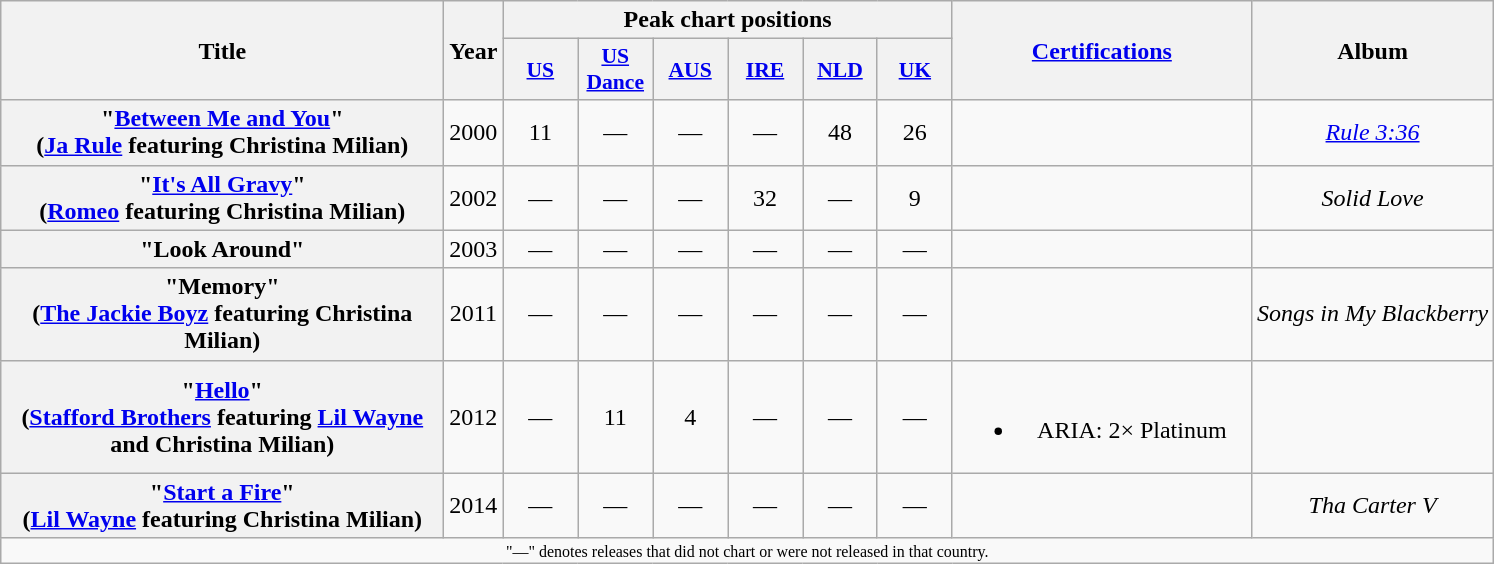<table class="wikitable plainrowheaders" style="text-align:center;">
<tr>
<th scope="col" rowspan="2" style="width:18em;">Title</th>
<th scope="col" rowspan="2">Year</th>
<th scope="col" colspan="6">Peak chart positions</th>
<th scope="col" rowspan="2" style="width:12em;"><a href='#'>Certifications</a></th>
<th scope="col" rowspan="2">Album</th>
</tr>
<tr>
<th scope="col" style="width:3em; font-size:90%;"><a href='#'>US</a><br></th>
<th scope="col" style="width:3em; font-size:90%;"><a href='#'>US Dance</a><br></th>
<th scope="col" style="width:3em; font-size:90%;"><a href='#'>AUS</a><br></th>
<th scope="col" style="width:3em; font-size:90%;"><a href='#'>IRE</a><br></th>
<th scope="col" style="width:3em; font-size:90%;"><a href='#'>NLD</a><br></th>
<th scope="col" style="width:3em; font-size:90%;"><a href='#'>UK</a><br></th>
</tr>
<tr>
<th scope="row">"<a href='#'>Between Me and You</a>"<br><span>(<a href='#'>Ja Rule</a> featuring Christina Milian)</span></th>
<td>2000</td>
<td>11</td>
<td>—</td>
<td>—</td>
<td>—</td>
<td>48</td>
<td>26</td>
<td></td>
<td><em><a href='#'>Rule 3:36</a></em></td>
</tr>
<tr>
<th scope="row">"<a href='#'>It's All Gravy</a>"<br><span>(<a href='#'>Romeo</a> featuring Christina Milian)</span></th>
<td>2002</td>
<td>—</td>
<td>—</td>
<td>—</td>
<td>32</td>
<td>—</td>
<td>9</td>
<td></td>
<td><em>Solid Love</em></td>
</tr>
<tr>
<th scope="row">"Look Around"<br></th>
<td>2003</td>
<td>—</td>
<td>—</td>
<td>—</td>
<td>—</td>
<td>—</td>
<td>—</td>
<td></td>
<td></td>
</tr>
<tr>
<th scope="row">"Memory"<br><span>(<a href='#'>The Jackie Boyz</a> featuring Christina Milian)</span></th>
<td>2011</td>
<td>—</td>
<td>—</td>
<td>—</td>
<td>—</td>
<td>—</td>
<td>—</td>
<td></td>
<td><em>Songs in My Blackberry</em></td>
</tr>
<tr>
<th scope="row">"<a href='#'>Hello</a>"<br><span>(<a href='#'>Stafford Brothers</a> featuring <a href='#'>Lil Wayne</a> and Christina Milian)</span></th>
<td>2012</td>
<td>—</td>
<td>11</td>
<td>4</td>
<td>—</td>
<td>—</td>
<td>—</td>
<td><br><ul><li>ARIA: 2× Platinum</li></ul></td>
<td></td>
</tr>
<tr>
<th scope="row">"<a href='#'>Start a Fire</a>"<br><span>(<a href='#'>Lil Wayne</a> featuring Christina Milian)</span></th>
<td>2014</td>
<td>—</td>
<td>—</td>
<td>—</td>
<td>—</td>
<td>—</td>
<td>—</td>
<td></td>
<td><em>Tha Carter V</em></td>
</tr>
<tr>
<td colspan="10" style="font-size:8pt;">"—" denotes releases that did not chart or were not released in that country.</td>
</tr>
</table>
